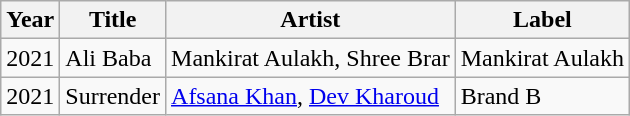<table class="wikitable">
<tr>
<th>Year</th>
<th>Title</th>
<th>Artist</th>
<th>Label</th>
</tr>
<tr>
<td>2021</td>
<td>Ali Baba</td>
<td>Mankirat Aulakh, Shree Brar</td>
<td>Mankirat Aulakh</td>
</tr>
<tr>
<td>2021</td>
<td>Surrender</td>
<td><a href='#'>Afsana Khan</a>, <a href='#'>Dev Kharoud</a></td>
<td>Brand B</td>
</tr>
</table>
